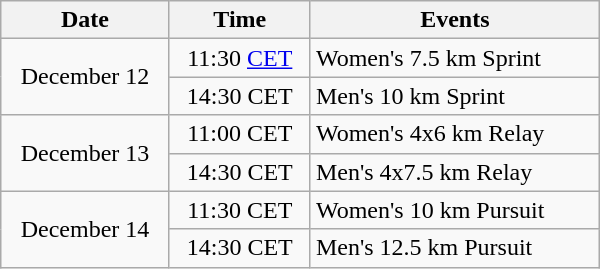<table class="wikitable" style="text-align: center" width="400">
<tr>
<th>Date</th>
<th>Time</th>
<th>Events</th>
</tr>
<tr>
<td rowspan=2>December 12</td>
<td>11:30 <a href='#'>CET</a></td>
<td style="text-align: left">Women's 7.5 km Sprint</td>
</tr>
<tr>
<td>14:30 CET</td>
<td style="text-align: left">Men's 10 km Sprint</td>
</tr>
<tr>
<td rowspan=2>December 13</td>
<td>11:00 CET</td>
<td style="text-align: left">Women's 4x6 km Relay</td>
</tr>
<tr>
<td>14:30 CET</td>
<td style="text-align: left">Men's 4x7.5 km Relay</td>
</tr>
<tr>
<td rowspan=2>December 14</td>
<td>11:30 CET</td>
<td style="text-align: left">Women's 10 km Pursuit</td>
</tr>
<tr>
<td>14:30 CET</td>
<td style="text-align: left">Men's 12.5 km Pursuit</td>
</tr>
</table>
